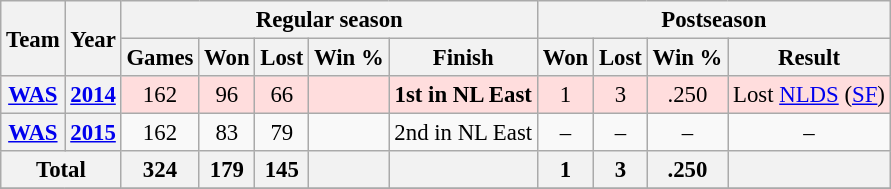<table class="wikitable" style="font-size: 95%; text-align:center;">
<tr>
<th rowspan="2">Team</th>
<th rowspan="2">Year</th>
<th colspan="5">Regular season</th>
<th colspan="4">Postseason</th>
</tr>
<tr>
<th>Games</th>
<th>Won</th>
<th>Lost</th>
<th>Win %</th>
<th>Finish</th>
<th>Won</th>
<th>Lost</th>
<th>Win %</th>
<th>Result</th>
</tr>
<tr style="background:#fdd;">
<th><a href='#'>WAS</a></th>
<th><a href='#'>2014</a></th>
<td>162</td>
<td>96</td>
<td>66</td>
<td></td>
<td><strong>1st in NL East</strong></td>
<td>1</td>
<td>3</td>
<td>.250</td>
<td>Lost <a href='#'>NLDS</a> (<a href='#'>SF</a>)</td>
</tr>
<tr>
<th><a href='#'>WAS</a></th>
<th><a href='#'>2015</a></th>
<td>162</td>
<td>83</td>
<td>79</td>
<td></td>
<td>2nd in NL East</td>
<td>–</td>
<td>–</td>
<td>–</td>
<td>–</td>
</tr>
<tr>
<th colspan="2">Total</th>
<th>324</th>
<th>179</th>
<th>145</th>
<th></th>
<th></th>
<th>1</th>
<th>3</th>
<th>.250</th>
<th></th>
</tr>
<tr>
</tr>
</table>
